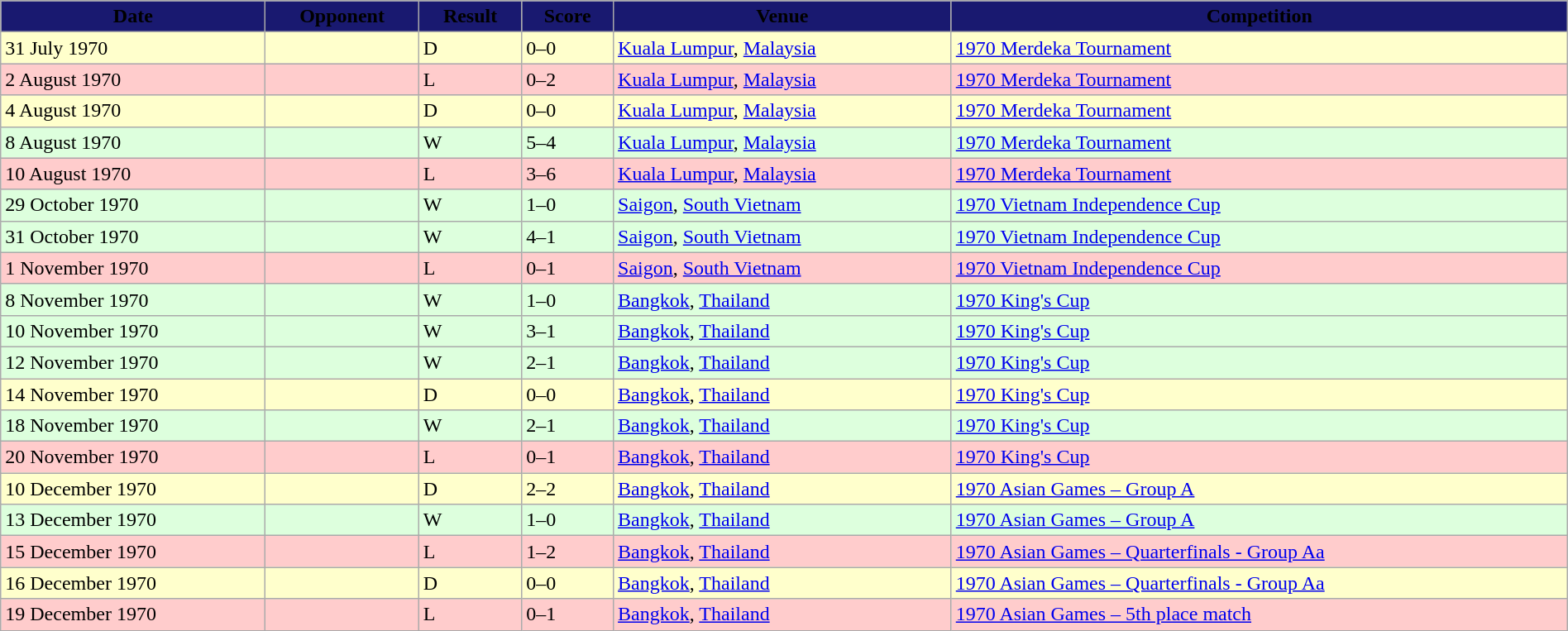<table style="width:100%;" class="wikitable">
<tr>
<th style="background:#191970;"><span>Date</span></th>
<th style="background:#191970;"><span>Opponent</span></th>
<th style="background:#191970;"><span>Result</span></th>
<th style="background:#191970;"><span>Score</span></th>
<th style="background:#191970;"><span>Venue</span></th>
<th style="background:#191970;"><span>Competition</span></th>
</tr>
<tr style="background:#ffc;">
<td>31 July 1970</td>
<td></td>
<td>D</td>
<td>0–0</td>
<td> <a href='#'>Kuala Lumpur</a>, <a href='#'>Malaysia</a></td>
<td><a href='#'>1970 Merdeka Tournament</a></td>
</tr>
<tr style="background:#fcc;">
<td>2 August 1970</td>
<td></td>
<td>L</td>
<td>0–2</td>
<td> <a href='#'>Kuala Lumpur</a>, <a href='#'>Malaysia</a></td>
<td><a href='#'>1970 Merdeka Tournament</a></td>
</tr>
<tr style="background:#ffc;">
<td>4 August 1970</td>
<td></td>
<td>D</td>
<td>0–0</td>
<td> <a href='#'>Kuala Lumpur</a>, <a href='#'>Malaysia</a></td>
<td><a href='#'>1970 Merdeka Tournament</a></td>
</tr>
<tr style="background:#dfd;">
<td>8 August 1970</td>
<td></td>
<td>W</td>
<td>5–4</td>
<td> <a href='#'>Kuala Lumpur</a>, <a href='#'>Malaysia</a></td>
<td><a href='#'>1970 Merdeka Tournament</a></td>
</tr>
<tr style="background:#fcc;">
<td>10 August 1970</td>
<td></td>
<td>L</td>
<td>3–6</td>
<td> <a href='#'>Kuala Lumpur</a>, <a href='#'>Malaysia</a></td>
<td><a href='#'>1970 Merdeka Tournament</a></td>
</tr>
<tr style="background:#dfd;">
<td>29 October 1970</td>
<td></td>
<td>W</td>
<td>1–0</td>
<td> <a href='#'>Saigon</a>, <a href='#'>South Vietnam</a></td>
<td><a href='#'>1970 Vietnam Independence Cup</a></td>
</tr>
<tr style="background:#dfd;">
<td>31 October 1970</td>
<td></td>
<td>W</td>
<td>4–1</td>
<td> <a href='#'>Saigon</a>, <a href='#'>South Vietnam</a></td>
<td><a href='#'>1970 Vietnam Independence Cup</a></td>
</tr>
<tr style="background:#fcc;">
<td>1 November 1970</td>
<td></td>
<td>L</td>
<td>0–1</td>
<td> <a href='#'>Saigon</a>, <a href='#'>South Vietnam</a></td>
<td><a href='#'>1970 Vietnam Independence Cup</a></td>
</tr>
<tr style="background:#dfd;">
<td>8 November 1970</td>
<td></td>
<td>W</td>
<td>1–0</td>
<td> <a href='#'>Bangkok</a>, <a href='#'>Thailand</a></td>
<td><a href='#'>1970 King's Cup</a></td>
</tr>
<tr style="background:#dfd;">
<td>10 November 1970</td>
<td></td>
<td>W</td>
<td>3–1</td>
<td> <a href='#'>Bangkok</a>, <a href='#'>Thailand</a></td>
<td><a href='#'>1970 King's Cup</a></td>
</tr>
<tr style="background:#dfd;">
<td>12 November 1970</td>
<td></td>
<td>W</td>
<td>2–1</td>
<td> <a href='#'>Bangkok</a>, <a href='#'>Thailand</a></td>
<td><a href='#'>1970 King's Cup</a></td>
</tr>
<tr style="background:#ffc;">
<td>14 November 1970</td>
<td></td>
<td>D</td>
<td>0–0</td>
<td> <a href='#'>Bangkok</a>, <a href='#'>Thailand</a></td>
<td><a href='#'>1970 King's Cup</a></td>
</tr>
<tr style="background:#dfd;">
<td>18 November 1970</td>
<td></td>
<td>W</td>
<td>2–1</td>
<td> <a href='#'>Bangkok</a>, <a href='#'>Thailand</a></td>
<td><a href='#'>1970 King's Cup</a></td>
</tr>
<tr style="background:#fcc;">
<td>20 November 1970</td>
<td></td>
<td>L</td>
<td>0–1</td>
<td> <a href='#'>Bangkok</a>, <a href='#'>Thailand</a></td>
<td><a href='#'>1970 King's Cup</a></td>
</tr>
<tr style="background:#ffc;">
<td>10 December 1970</td>
<td></td>
<td>D</td>
<td>2–2</td>
<td> <a href='#'>Bangkok</a>, <a href='#'>Thailand</a></td>
<td><a href='#'>1970 Asian Games  – Group A</a></td>
</tr>
<tr style="background:#dfd;">
<td>13 December 1970</td>
<td></td>
<td>W</td>
<td>1–0</td>
<td> <a href='#'>Bangkok</a>, <a href='#'>Thailand</a></td>
<td><a href='#'>1970 Asian Games  – Group A</a></td>
</tr>
<tr style="background:#fcc;">
<td>15 December 1970</td>
<td></td>
<td>L</td>
<td>1–2</td>
<td> <a href='#'>Bangkok</a>, <a href='#'>Thailand</a></td>
<td><a href='#'>1970 Asian Games  – Quarterfinals - Group Aa</a></td>
</tr>
<tr style="background:#ffc;">
<td>16 December 1970</td>
<td></td>
<td>D</td>
<td>0–0</td>
<td> <a href='#'>Bangkok</a>, <a href='#'>Thailand</a></td>
<td><a href='#'>1970 Asian Games  – Quarterfinals - Group Aa</a></td>
</tr>
<tr style="background:#fcc;">
<td>19 December 1970</td>
<td></td>
<td>L</td>
<td>0–1</td>
<td> <a href='#'>Bangkok</a>, <a href='#'>Thailand</a></td>
<td><a href='#'>1970 Asian Games  – 5th place match</a></td>
</tr>
</table>
